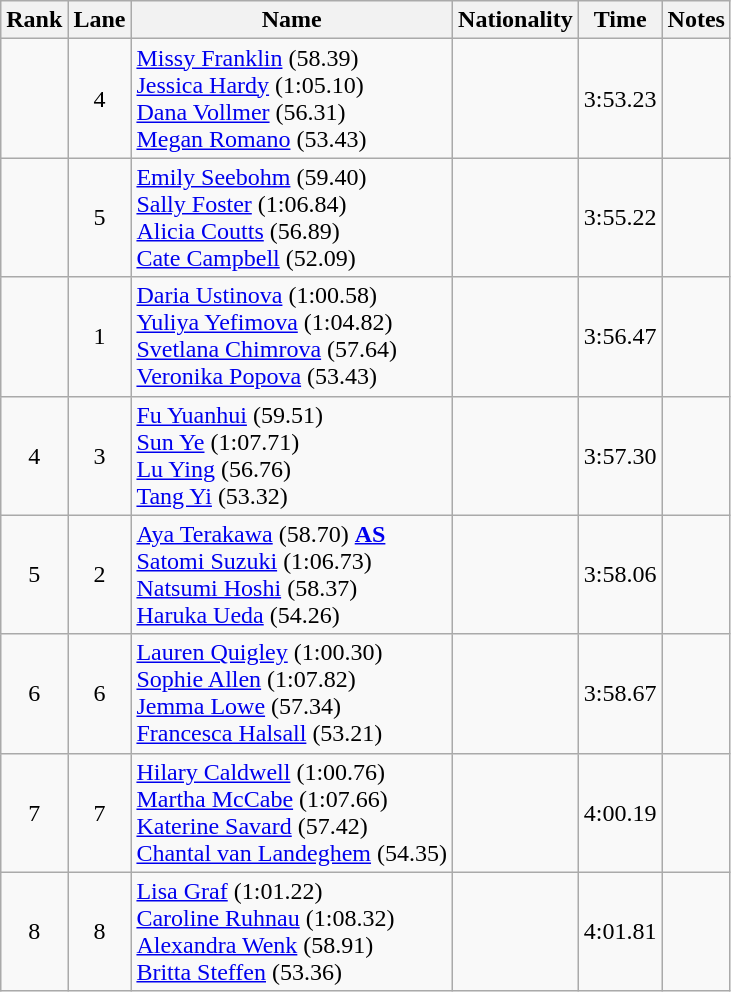<table class="wikitable sortable" style="text-align:center">
<tr>
<th>Rank</th>
<th>Lane</th>
<th>Name</th>
<th>Nationality</th>
<th>Time</th>
<th>Notes</th>
</tr>
<tr>
<td></td>
<td>4</td>
<td align=left><a href='#'>Missy Franklin</a> (58.39)<br><a href='#'>Jessica Hardy</a> (1:05.10)<br><a href='#'>Dana Vollmer</a> (56.31)<br><a href='#'>Megan Romano</a> (53.43)</td>
<td align=left></td>
<td>3:53.23</td>
<td></td>
</tr>
<tr>
<td></td>
<td>5</td>
<td align=left><a href='#'>Emily Seebohm</a> (59.40)<br><a href='#'>Sally Foster</a> (1:06.84)<br><a href='#'>Alicia Coutts</a> (56.89)<br><a href='#'>Cate Campbell</a> (52.09)</td>
<td align=left></td>
<td>3:55.22</td>
<td></td>
</tr>
<tr>
<td></td>
<td>1</td>
<td align=left><a href='#'>Daria Ustinova</a> (1:00.58)<br><a href='#'>Yuliya Yefimova</a> (1:04.82)<br><a href='#'>Svetlana Chimrova</a> (57.64)<br><a href='#'>Veronika Popova</a> (53.43)</td>
<td align=left></td>
<td>3:56.47</td>
<td></td>
</tr>
<tr>
<td>4</td>
<td>3</td>
<td align=left><a href='#'>Fu Yuanhui</a> (59.51)<br><a href='#'>Sun Ye</a> (1:07.71)<br><a href='#'>Lu Ying</a> (56.76)<br><a href='#'>Tang Yi</a> (53.32)</td>
<td align=left></td>
<td>3:57.30</td>
<td></td>
</tr>
<tr>
<td>5</td>
<td>2</td>
<td align=left><a href='#'>Aya Terakawa</a> (58.70) <strong><a href='#'>AS</a></strong><br><a href='#'>Satomi Suzuki</a> (1:06.73)<br><a href='#'>Natsumi Hoshi</a> (58.37)<br><a href='#'>Haruka Ueda</a> (54.26)</td>
<td align=left></td>
<td>3:58.06</td>
<td></td>
</tr>
<tr>
<td>6</td>
<td>6</td>
<td align=left><a href='#'>Lauren Quigley</a> (1:00.30)<br><a href='#'>Sophie Allen</a> (1:07.82)<br><a href='#'>Jemma Lowe</a> (57.34)<br><a href='#'>Francesca Halsall</a> (53.21)</td>
<td align=left></td>
<td>3:58.67</td>
<td></td>
</tr>
<tr>
<td>7</td>
<td>7</td>
<td align=left><a href='#'>Hilary Caldwell</a> (1:00.76)<br><a href='#'>Martha McCabe</a> (1:07.66)<br><a href='#'>Katerine Savard</a> (57.42)<br><a href='#'>Chantal van Landeghem</a> (54.35)</td>
<td align=left></td>
<td>4:00.19</td>
<td></td>
</tr>
<tr>
<td>8</td>
<td>8</td>
<td align=left><a href='#'>Lisa Graf</a> (1:01.22)<br><a href='#'>Caroline Ruhnau</a> (1:08.32)<br><a href='#'>Alexandra Wenk</a> (58.91)<br><a href='#'>Britta Steffen</a> (53.36)</td>
<td align=left></td>
<td>4:01.81</td>
<td></td>
</tr>
</table>
